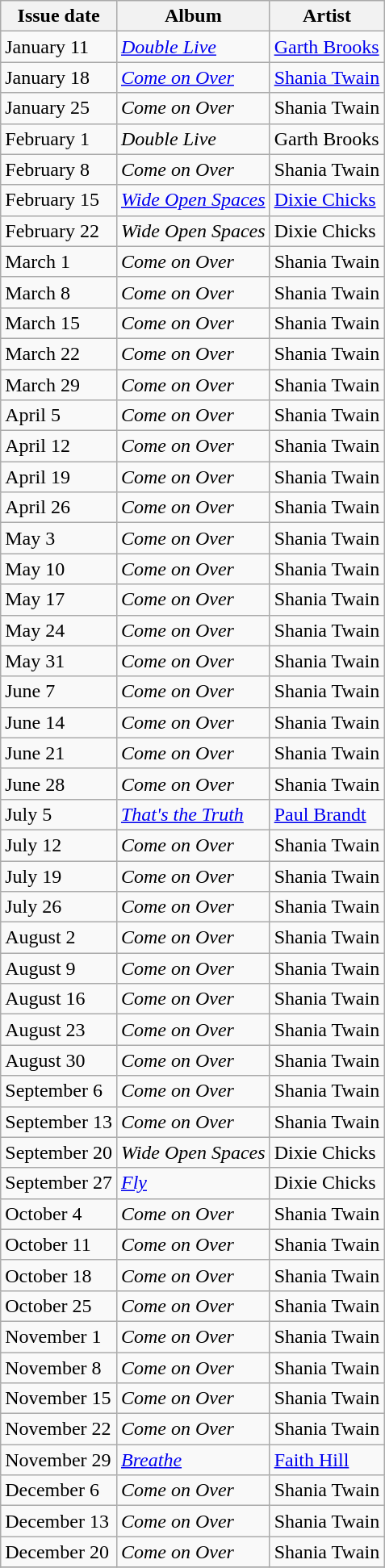<table class="wikitable">
<tr>
<th>Issue date</th>
<th>Album</th>
<th>Artist</th>
</tr>
<tr>
<td>January 11</td>
<td><em><a href='#'>Double Live</a></em></td>
<td><a href='#'>Garth Brooks</a></td>
</tr>
<tr>
<td>January 18</td>
<td><em><a href='#'>Come on Over</a></em></td>
<td><a href='#'>Shania Twain</a></td>
</tr>
<tr>
<td>January 25</td>
<td><em>Come on Over</em></td>
<td>Shania Twain</td>
</tr>
<tr>
<td>February 1</td>
<td><em>Double Live</em></td>
<td>Garth Brooks</td>
</tr>
<tr>
<td>February 8</td>
<td><em>Come on Over</em></td>
<td>Shania Twain</td>
</tr>
<tr>
<td>February 15</td>
<td><em><a href='#'>Wide Open Spaces</a></em></td>
<td><a href='#'>Dixie Chicks</a></td>
</tr>
<tr>
<td>February 22</td>
<td><em>Wide Open Spaces</em></td>
<td>Dixie Chicks</td>
</tr>
<tr>
<td>March 1</td>
<td><em>Come on Over</em></td>
<td>Shania Twain</td>
</tr>
<tr>
<td>March 8</td>
<td><em>Come on Over</em></td>
<td>Shania Twain</td>
</tr>
<tr>
<td>March 15</td>
<td><em>Come on Over</em></td>
<td>Shania Twain</td>
</tr>
<tr>
<td>March 22</td>
<td><em>Come on Over</em></td>
<td>Shania Twain</td>
</tr>
<tr>
<td>March 29</td>
<td><em>Come on Over</em></td>
<td>Shania Twain</td>
</tr>
<tr>
<td>April 5</td>
<td><em>Come on Over</em></td>
<td>Shania Twain</td>
</tr>
<tr>
<td>April 12</td>
<td><em>Come on Over</em></td>
<td>Shania Twain</td>
</tr>
<tr>
<td>April 19</td>
<td><em>Come on Over</em></td>
<td>Shania Twain</td>
</tr>
<tr>
<td>April 26</td>
<td><em>Come on Over</em></td>
<td>Shania Twain</td>
</tr>
<tr>
<td>May 3</td>
<td><em>Come on Over</em></td>
<td>Shania Twain</td>
</tr>
<tr>
<td>May 10</td>
<td><em>Come on Over</em></td>
<td>Shania Twain</td>
</tr>
<tr>
<td>May 17</td>
<td><em>Come on Over</em></td>
<td>Shania Twain</td>
</tr>
<tr>
<td>May 24</td>
<td><em>Come on Over</em></td>
<td>Shania Twain</td>
</tr>
<tr>
<td>May 31</td>
<td><em>Come on Over</em></td>
<td>Shania Twain</td>
</tr>
<tr>
<td>June 7</td>
<td><em>Come on Over</em></td>
<td>Shania Twain</td>
</tr>
<tr>
<td>June 14</td>
<td><em>Come on Over</em></td>
<td>Shania Twain</td>
</tr>
<tr>
<td>June 21</td>
<td><em>Come on Over</em></td>
<td>Shania Twain</td>
</tr>
<tr>
<td>June 28</td>
<td><em>Come on Over</em></td>
<td>Shania Twain</td>
</tr>
<tr>
<td>July 5</td>
<td><em><a href='#'>That's the Truth</a></em></td>
<td><a href='#'>Paul Brandt</a></td>
</tr>
<tr>
<td>July 12</td>
<td><em>Come on Over</em></td>
<td>Shania Twain</td>
</tr>
<tr>
<td>July 19</td>
<td><em>Come on Over</em></td>
<td>Shania Twain</td>
</tr>
<tr>
<td>July 26</td>
<td><em>Come on Over</em></td>
<td>Shania Twain</td>
</tr>
<tr>
<td>August 2</td>
<td><em>Come on Over</em></td>
<td>Shania Twain</td>
</tr>
<tr>
<td>August 9</td>
<td><em>Come on Over</em></td>
<td>Shania Twain</td>
</tr>
<tr>
<td>August 16</td>
<td><em>Come on Over</em></td>
<td>Shania Twain</td>
</tr>
<tr>
<td>August 23</td>
<td><em>Come on Over</em></td>
<td>Shania Twain</td>
</tr>
<tr>
<td>August 30</td>
<td><em>Come on Over</em></td>
<td>Shania Twain</td>
</tr>
<tr>
<td>September 6</td>
<td><em>Come on Over</em></td>
<td>Shania Twain</td>
</tr>
<tr>
<td>September 13</td>
<td><em>Come on Over</em></td>
<td>Shania Twain</td>
</tr>
<tr>
<td>September 20</td>
<td><em>Wide Open Spaces</em></td>
<td>Dixie Chicks</td>
</tr>
<tr>
<td>September 27</td>
<td><em><a href='#'>Fly</a></em></td>
<td>Dixie Chicks</td>
</tr>
<tr>
<td>October 4</td>
<td><em>Come on Over</em></td>
<td>Shania Twain</td>
</tr>
<tr>
<td>October 11</td>
<td><em>Come on Over</em></td>
<td>Shania Twain</td>
</tr>
<tr>
<td>October 18</td>
<td><em>Come on Over</em></td>
<td>Shania Twain</td>
</tr>
<tr>
<td>October 25</td>
<td><em>Come on Over</em></td>
<td>Shania Twain</td>
</tr>
<tr>
<td>November 1</td>
<td><em>Come on Over</em></td>
<td>Shania Twain</td>
</tr>
<tr>
<td>November 8</td>
<td><em>Come on Over</em></td>
<td>Shania Twain</td>
</tr>
<tr>
<td>November 15</td>
<td><em>Come on Over</em></td>
<td>Shania Twain</td>
</tr>
<tr>
<td>November 22</td>
<td><em>Come on Over</em></td>
<td>Shania Twain</td>
</tr>
<tr>
<td>November 29</td>
<td><em><a href='#'>Breathe</a></em></td>
<td><a href='#'>Faith Hill</a></td>
</tr>
<tr>
<td>December 6</td>
<td><em>Come on Over</em></td>
<td>Shania Twain</td>
</tr>
<tr>
<td>December 13</td>
<td><em>Come on Over</em></td>
<td>Shania Twain</td>
</tr>
<tr>
<td>December 20</td>
<td><em>Come on Over</em></td>
<td>Shania Twain</td>
</tr>
<tr>
</tr>
</table>
